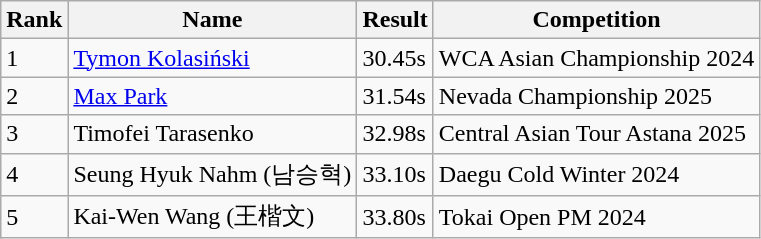<table class="wikitable">
<tr>
<th>Rank</th>
<th>Name</th>
<th>Result</th>
<th>Competition</th>
</tr>
<tr>
<td>1</td>
<td> <a href='#'>Tymon Kolasiński</a></td>
<td>30.45s</td>
<td> WCA Asian Championship 2024</td>
</tr>
<tr>
<td>2</td>
<td> <a href='#'>Max Park</a></td>
<td>31.54s</td>
<td> Nevada Championship 2025</td>
</tr>
<tr>
<td>3</td>
<td> Timofei Tarasenko</td>
<td>32.98s</td>
<td>  Central Asian Tour Astana 2025</td>
</tr>
<tr>
<td>4</td>
<td> Seung Hyuk Nahm (남승혁)</td>
<td>33.10s</td>
<td> Daegu Cold Winter 2024</td>
</tr>
<tr>
<td>5</td>
<td> Kai-Wen Wang (王楷文)</td>
<td>33.80s</td>
<td> Tokai Open PM 2024</td>
</tr>
</table>
